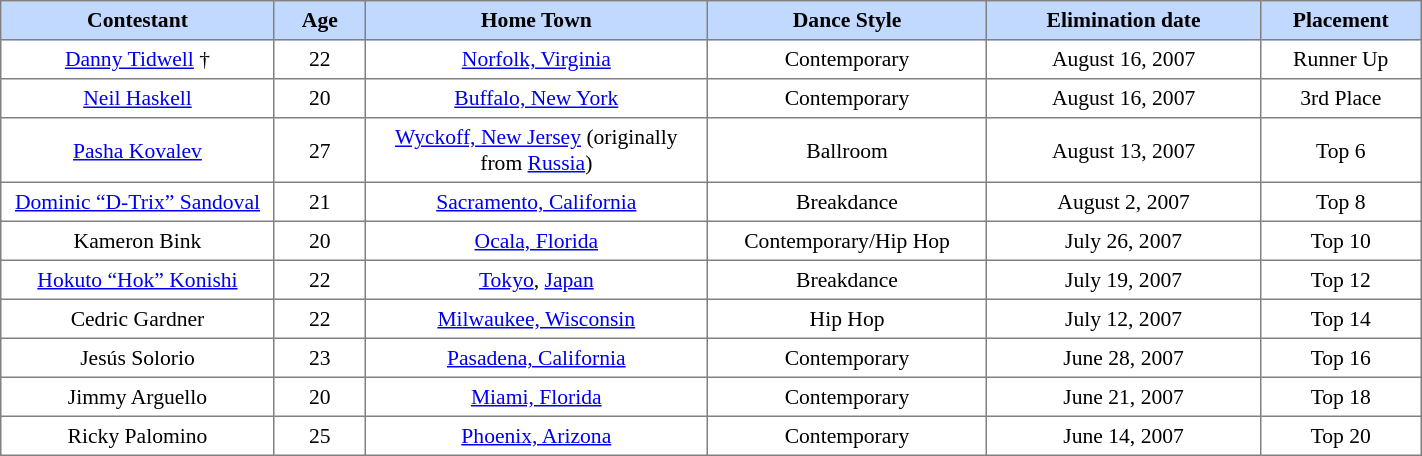<table border="1" cellpadding="4" cellspacing="0" style="text-align:center; font-size:90%; border-collapse:collapse; width:75%;">
<tr style="background:#C1D8FF;">
<th style="width:12%;">Contestant</th>
<th style="width:4%; text-align:center;">Age</th>
<th style="width:15%;">Home Town</th>
<th style="width:12%;">Dance Style</th>
<th style="width:12%;">Elimination date</th>
<th style="width:6%;">Placement</th>
</tr>
<tr>
<td><a href='#'>Danny Tidwell</a> †</td>
<td>22</td>
<td><a href='#'>Norfolk, Virginia</a></td>
<td>Contemporary</td>
<td>August 16, 2007</td>
<td>Runner Up</td>
</tr>
<tr>
<td><a href='#'>Neil Haskell</a></td>
<td>20</td>
<td><a href='#'>Buffalo, New York</a></td>
<td>Contemporary</td>
<td>August 16, 2007</td>
<td>3rd Place</td>
</tr>
<tr>
<td><a href='#'>Pasha Kovalev</a></td>
<td>27</td>
<td><a href='#'>Wyckoff, New Jersey</a> (originally from <a href='#'>Russia</a>)</td>
<td>Ballroom</td>
<td>August 13, 2007</td>
<td>Top 6</td>
</tr>
<tr>
<td><a href='#'>Dominic “D-Trix” Sandoval</a></td>
<td>21</td>
<td><a href='#'>Sacramento, California</a></td>
<td>Breakdance</td>
<td>August 2, 2007</td>
<td>Top 8</td>
</tr>
<tr>
<td>Kameron Bink</td>
<td>20</td>
<td><a href='#'>Ocala, Florida</a></td>
<td>Contemporary/Hip Hop</td>
<td>July 26, 2007</td>
<td>Top 10</td>
</tr>
<tr>
<td><a href='#'>Hokuto “Hok” Konishi</a></td>
<td>22</td>
<td><a href='#'>Tokyo</a>, <a href='#'>Japan</a></td>
<td>Breakdance</td>
<td>July 19, 2007</td>
<td>Top 12</td>
</tr>
<tr>
<td>Cedric Gardner</td>
<td>22</td>
<td><a href='#'>Milwaukee, Wisconsin</a></td>
<td>Hip Hop</td>
<td>July 12, 2007</td>
<td>Top 14</td>
</tr>
<tr>
<td>Jesús Solorio</td>
<td>23</td>
<td><a href='#'>Pasadena, California</a></td>
<td>Contemporary</td>
<td>June 28, 2007</td>
<td>Top 16</td>
</tr>
<tr>
<td>Jimmy Arguello</td>
<td>20</td>
<td><a href='#'>Miami, Florida</a></td>
<td>Contemporary</td>
<td>June 21, 2007</td>
<td>Top 18</td>
</tr>
<tr>
<td>Ricky Palomino</td>
<td>25</td>
<td><a href='#'>Phoenix, Arizona</a></td>
<td>Contemporary</td>
<td>June 14, 2007</td>
<td>Top 20</td>
</tr>
</table>
